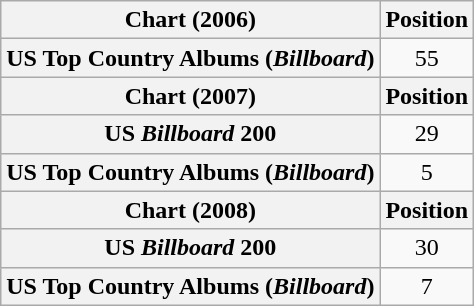<table class="wikitable plainrowheaders" style="text-align:center">
<tr>
<th scope="col">Chart (2006)</th>
<th scope="col">Position</th>
</tr>
<tr>
<th scope="row">US Top Country Albums (<em>Billboard</em>)</th>
<td>55</td>
</tr>
<tr>
<th scope="col">Chart (2007)</th>
<th scope="col">Position</th>
</tr>
<tr>
<th scope="row">US <em>Billboard</em> 200</th>
<td>29</td>
</tr>
<tr>
<th scope="row">US Top Country Albums (<em>Billboard</em>)</th>
<td>5</td>
</tr>
<tr>
<th scope="col">Chart (2008)</th>
<th scope="col">Position</th>
</tr>
<tr>
<th scope="row">US <em>Billboard</em> 200</th>
<td>30</td>
</tr>
<tr>
<th scope="row">US Top Country Albums (<em>Billboard</em>)</th>
<td>7</td>
</tr>
</table>
